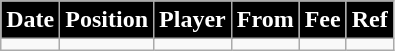<table class="wikitable plainrowheaders sortable">
<tr>
<th style="background:#000000; color:#FFFFFF;">Date</th>
<th style="background:#000000; color:#FFFFFF;">Position</th>
<th style="background:#000000; color:#FFFFFF;">Player</th>
<th style="background:#000000; color:#FFFFFF;">From</th>
<th style="background:#000000; color:#FFFFFF;">Fee</th>
<th style="background:#000000; color:#FFFFFF;">Ref</th>
</tr>
<tr>
<td></td>
<td></td>
<td></td>
<td></td>
<td></td>
<td></td>
</tr>
</table>
